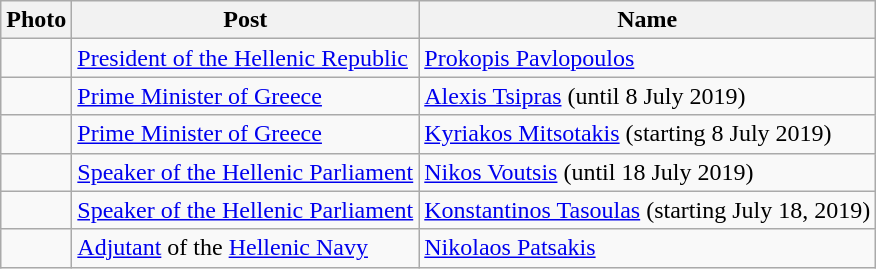<table class=wikitable>
<tr>
<th>Photo</th>
<th>Post</th>
<th>Name</th>
</tr>
<tr>
<td></td>
<td><a href='#'>President of the Hellenic Republic</a></td>
<td><a href='#'>Prokopis Pavlopoulos</a></td>
</tr>
<tr>
<td></td>
<td><a href='#'>Prime Minister of Greece</a></td>
<td><a href='#'>Alexis Tsipras</a> (until 8 July 2019)</td>
</tr>
<tr>
<td><br></td>
<td><a href='#'>Prime Minister of Greece</a></td>
<td><a href='#'>Kyriakos Mitsotakis</a> (starting 8 July 2019)</td>
</tr>
<tr>
<td></td>
<td><a href='#'>Speaker of the Hellenic Parliament</a></td>
<td><a href='#'>Nikos Voutsis</a> (until 18 July 2019)</td>
</tr>
<tr>
<td></td>
<td><a href='#'>Speaker of the Hellenic Parliament</a></td>
<td><a href='#'>Konstantinos Tasoulas</a> (starting July 18, 2019)</td>
</tr>
<tr>
<td></td>
<td><a href='#'>Adjutant</a> of the <a href='#'>Hellenic Navy</a></td>
<td><a href='#'>Nikolaos Patsakis</a></td>
</tr>
</table>
